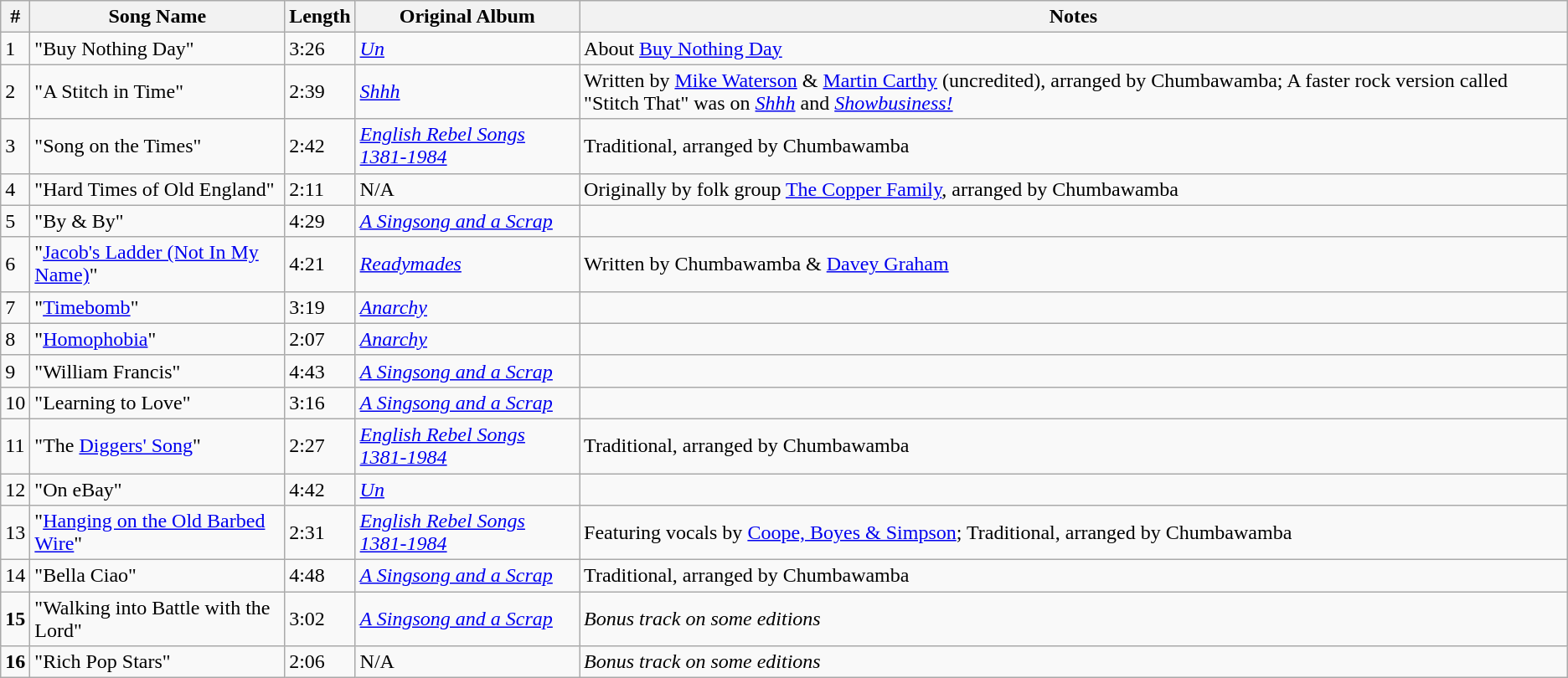<table class="wikitable">
<tr>
<th>#</th>
<th>Song Name</th>
<th>Length</th>
<th>Original Album</th>
<th>Notes</th>
</tr>
<tr>
<td>1</td>
<td>"Buy Nothing Day"</td>
<td>3:26</td>
<td><em><a href='#'>Un</a></em></td>
<td>About <a href='#'>Buy Nothing Day</a></td>
</tr>
<tr>
<td>2</td>
<td>"A Stitch in Time"</td>
<td>2:39</td>
<td><em><a href='#'>Shhh</a></em></td>
<td>Written by <a href='#'>Mike Waterson</a> & <a href='#'>Martin Carthy</a> (uncredited), arranged by Chumbawamba; A faster rock version called "Stitch That" was on <em><a href='#'>Shhh</a></em> and <em><a href='#'>Showbusiness!</a></em></td>
</tr>
<tr>
<td>3</td>
<td>"Song on the Times"</td>
<td>2:42</td>
<td><em><a href='#'>English Rebel Songs 1381-1984</a></em></td>
<td>Traditional, arranged by Chumbawamba</td>
</tr>
<tr>
<td>4</td>
<td>"Hard Times of Old England"</td>
<td>2:11</td>
<td>N/A</td>
<td>Originally by folk group <a href='#'>The Copper Family</a>, arranged by Chumbawamba</td>
</tr>
<tr>
<td>5</td>
<td>"By & By"</td>
<td>4:29</td>
<td><em><a href='#'>A Singsong and a Scrap</a></em></td>
<td></td>
</tr>
<tr>
<td>6</td>
<td>"<a href='#'>Jacob's Ladder (Not In My Name)</a>"</td>
<td>4:21</td>
<td><em><a href='#'>Readymades</a></em></td>
<td>Written by Chumbawamba & <a href='#'>Davey Graham</a></td>
</tr>
<tr>
<td>7</td>
<td>"<a href='#'>Timebomb</a>"</td>
<td>3:19</td>
<td><em><a href='#'>Anarchy</a></em></td>
<td></td>
</tr>
<tr>
<td>8</td>
<td>"<a href='#'>Homophobia</a>"</td>
<td>2:07</td>
<td><em><a href='#'>Anarchy</a></em></td>
<td></td>
</tr>
<tr>
<td>9</td>
<td>"William Francis"</td>
<td>4:43</td>
<td><em><a href='#'>A Singsong and a Scrap</a></em></td>
<td></td>
</tr>
<tr>
<td>10</td>
<td>"Learning to Love"</td>
<td>3:16</td>
<td><em><a href='#'>A Singsong and a Scrap</a></em></td>
<td></td>
</tr>
<tr>
<td>11</td>
<td>"The <a href='#'>Diggers' Song</a>"</td>
<td>2:27</td>
<td><em><a href='#'>English Rebel Songs 1381-1984</a></em></td>
<td>Traditional, arranged by Chumbawamba</td>
</tr>
<tr>
<td>12</td>
<td>"On eBay"</td>
<td>4:42</td>
<td><em><a href='#'>Un</a></em></td>
<td></td>
</tr>
<tr>
<td>13</td>
<td>"<a href='#'>Hanging on the Old Barbed Wire</a>"</td>
<td>2:31</td>
<td><em><a href='#'>English Rebel Songs 1381-1984</a></em></td>
<td>Featuring vocals by <a href='#'>Coope, Boyes & Simpson</a>; Traditional, arranged by Chumbawamba</td>
</tr>
<tr>
<td>14</td>
<td>"Bella Ciao"</td>
<td>4:48</td>
<td><em><a href='#'>A Singsong and a Scrap</a></em></td>
<td>Traditional, arranged by Chumbawamba</td>
</tr>
<tr>
<td><strong>15</strong></td>
<td>"Walking into Battle with the Lord"</td>
<td>3:02</td>
<td><em><a href='#'>A Singsong and a Scrap</a></em></td>
<td><em>Bonus track on some editions</em></td>
</tr>
<tr>
<td><strong>16</strong></td>
<td>"Rich Pop Stars"</td>
<td>2:06</td>
<td>N/A</td>
<td><em>Bonus track on some editions</em></td>
</tr>
</table>
